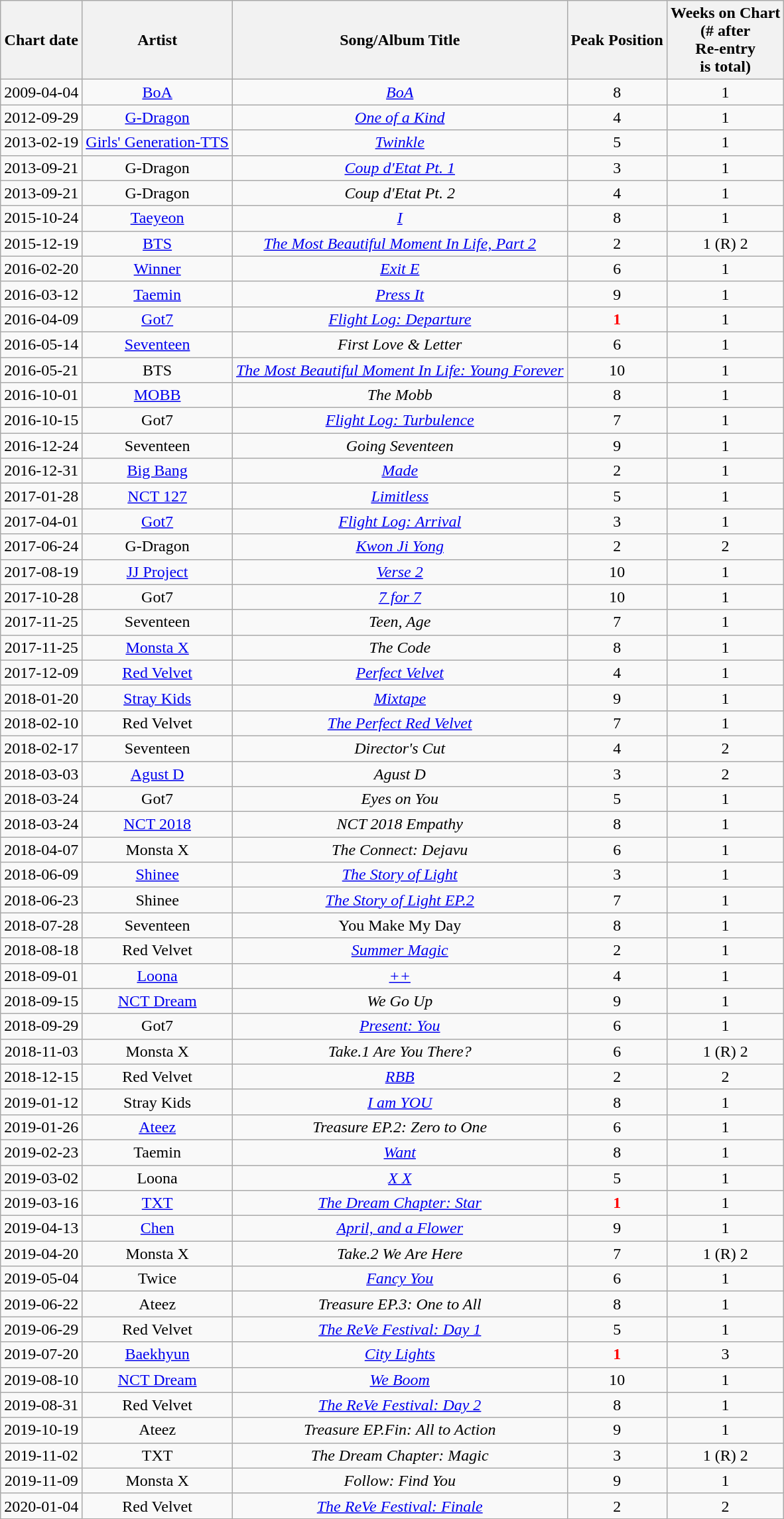<table class="wikitable sortable" style="text-align:center">
<tr>
<th>Chart date</th>
<th>Artist</th>
<th>Song/Album Title</th>
<th>Peak Position</th>
<th>Weeks on Chart<br>(# after<br>Re-entry<br>is total)</th>
</tr>
<tr>
<td>2009-04-04</td>
<td><a href='#'>BoA</a></td>
<td><em><a href='#'>BoA</a></em></td>
<td>8</td>
<td>1</td>
</tr>
<tr>
<td>2012-09-29</td>
<td><a href='#'>G-Dragon</a></td>
<td><em><a href='#'>One of a Kind</a></em></td>
<td>4</td>
<td>1</td>
</tr>
<tr>
<td>2013-02-19</td>
<td><a href='#'>Girls' Generation-TTS</a></td>
<td><em><a href='#'>Twinkle</a></em></td>
<td>5</td>
<td>1</td>
</tr>
<tr>
<td>2013-09-21</td>
<td>G-Dragon</td>
<td><em><a href='#'>Coup d'Etat Pt. 1</a></em></td>
<td>3</td>
<td>1</td>
</tr>
<tr>
<td>2013-09-21</td>
<td>G-Dragon</td>
<td><em>Coup d'Etat Pt. 2</em></td>
<td>4</td>
<td>1</td>
</tr>
<tr>
<td>2015-10-24</td>
<td><a href='#'>Taeyeon</a></td>
<td><em><a href='#'>I</a></em></td>
<td>8</td>
<td>1</td>
</tr>
<tr>
<td>2015-12-19</td>
<td><a href='#'>BTS</a></td>
<td><em><a href='#'>The Most Beautiful Moment In Life, Part 2</a></em></td>
<td>2</td>
<td>1 (R) 2</td>
</tr>
<tr>
<td>2016-02-20</td>
<td><a href='#'>Winner</a></td>
<td><em><a href='#'>Exit E</a></em></td>
<td>6</td>
<td>1</td>
</tr>
<tr>
<td>2016-03-12</td>
<td><a href='#'>Taemin</a></td>
<td><em><a href='#'>Press It</a></em></td>
<td>9</td>
<td>1</td>
</tr>
<tr>
<td>2016-04-09</td>
<td><a href='#'>Got7</a></td>
<td><em><a href='#'>Flight Log: Departure</a></em></td>
<td style="color:red"><strong>1</strong></td>
<td>1</td>
</tr>
<tr>
<td>2016-05-14</td>
<td><a href='#'>Seventeen</a></td>
<td><em>First Love & Letter</em></td>
<td>6</td>
<td>1</td>
</tr>
<tr>
<td>2016-05-21</td>
<td>BTS</td>
<td><em><a href='#'>The Most Beautiful Moment In Life: Young Forever</a></em></td>
<td>10</td>
<td>1</td>
</tr>
<tr>
<td>2016-10-01</td>
<td><a href='#'>MOBB</a></td>
<td><em>The Mobb</em></td>
<td>8</td>
<td>1</td>
</tr>
<tr>
<td>2016-10-15</td>
<td>Got7</td>
<td><em><a href='#'>Flight Log: Turbulence</a></em></td>
<td>7</td>
<td>1</td>
</tr>
<tr>
<td>2016-12-24</td>
<td>Seventeen</td>
<td><em>Going Seventeen</em></td>
<td>9</td>
<td>1</td>
</tr>
<tr>
<td>2016-12-31</td>
<td><a href='#'>Big Bang</a></td>
<td><em><a href='#'>Made</a></em></td>
<td>2</td>
<td>1</td>
</tr>
<tr>
<td>2017-01-28</td>
<td><a href='#'>NCT 127</a></td>
<td><em><a href='#'>Limitless</a></em></td>
<td>5</td>
<td>1</td>
</tr>
<tr>
<td>2017-04-01</td>
<td><a href='#'>Got7</a></td>
<td><em><a href='#'>Flight Log: Arrival</a></em></td>
<td>3</td>
<td>1</td>
</tr>
<tr>
<td>2017-06-24</td>
<td>G-Dragon</td>
<td><em><a href='#'>Kwon Ji Yong</a></em></td>
<td>2</td>
<td>2</td>
</tr>
<tr>
<td>2017-08-19</td>
<td><a href='#'>JJ Project</a></td>
<td><em><a href='#'>Verse 2</a></em></td>
<td>10</td>
<td>1</td>
</tr>
<tr>
<td>2017-10-28</td>
<td>Got7</td>
<td><em><a href='#'>7 for 7</a></em></td>
<td>10</td>
<td>1</td>
</tr>
<tr>
<td>2017-11-25</td>
<td>Seventeen</td>
<td><em>Teen, Age</em></td>
<td>7</td>
<td>1</td>
</tr>
<tr>
<td>2017-11-25</td>
<td><a href='#'>Monsta X</a></td>
<td><em>The Code</em></td>
<td>8</td>
<td>1</td>
</tr>
<tr>
<td>2017-12-09</td>
<td><a href='#'>Red Velvet</a></td>
<td><em><a href='#'>Perfect Velvet</a></em></td>
<td>4</td>
<td>1</td>
</tr>
<tr>
<td>2018-01-20</td>
<td><a href='#'>Stray Kids</a></td>
<td><em><a href='#'>Mixtape</a></em></td>
<td>9</td>
<td>1</td>
</tr>
<tr>
<td>2018-02-10</td>
<td>Red Velvet</td>
<td><em><a href='#'>The Perfect Red Velvet</a></em></td>
<td>7</td>
<td>1</td>
</tr>
<tr>
<td>2018-02-17</td>
<td>Seventeen</td>
<td><em>Director's Cut</em></td>
<td>4</td>
<td>2</td>
</tr>
<tr>
<td>2018-03-03</td>
<td><a href='#'>Agust D</a></td>
<td><em>Agust D</em></td>
<td>3</td>
<td>2</td>
</tr>
<tr>
<td>2018-03-24</td>
<td>Got7</td>
<td><em>Eyes on You</em></td>
<td>5</td>
<td>1</td>
</tr>
<tr>
<td>2018-03-24</td>
<td><a href='#'>NCT 2018</a></td>
<td><em>NCT 2018 Empathy</em></td>
<td>8</td>
<td>1</td>
</tr>
<tr>
<td>2018-04-07</td>
<td>Monsta X</td>
<td><em>The Connect: Dejavu</em></td>
<td>6</td>
<td>1</td>
</tr>
<tr>
<td>2018-06-09</td>
<td><a href='#'>Shinee</a></td>
<td><em><a href='#'>The Story of Light</a></em></td>
<td>3</td>
<td>1</td>
</tr>
<tr>
<td>2018-06-23</td>
<td>Shinee</td>
<td><em><a href='#'>The Story of Light EP.2</a></em></td>
<td>7</td>
<td>1</td>
</tr>
<tr>
<td>2018-07-28</td>
<td>Seventeen</td>
<td>You Make My Day</td>
<td>8</td>
<td>1</td>
</tr>
<tr>
<td>2018-08-18</td>
<td>Red Velvet</td>
<td><em><a href='#'>Summer Magic</a></em></td>
<td>2</td>
<td>1</td>
</tr>
<tr>
<td>2018-09-01</td>
<td><a href='#'>Loona</a></td>
<td><em><a href='#'>++</a></em></td>
<td>4</td>
<td>1</td>
</tr>
<tr>
<td>2018-09-15</td>
<td><a href='#'>NCT Dream</a></td>
<td><em>We Go Up</em></td>
<td>9</td>
<td>1</td>
</tr>
<tr>
<td>2018-09-29</td>
<td>Got7</td>
<td><em><a href='#'>Present: You</a></em></td>
<td>6</td>
<td>1</td>
</tr>
<tr>
<td>2018-11-03</td>
<td>Monsta X</td>
<td><em>Take.1 Are You There?</em></td>
<td>6</td>
<td>1 (R) 2</td>
</tr>
<tr>
<td>2018-12-15</td>
<td>Red Velvet</td>
<td><em><a href='#'>RBB</a></em></td>
<td>2</td>
<td>2</td>
</tr>
<tr>
<td>2019-01-12</td>
<td>Stray Kids</td>
<td><em><a href='#'>I am YOU</a></em></td>
<td>8</td>
<td>1</td>
</tr>
<tr>
<td>2019-01-26</td>
<td><a href='#'>Ateez</a></td>
<td><em>Treasure EP.2: Zero to One</em></td>
<td>6</td>
<td>1</td>
</tr>
<tr>
<td>2019-02-23</td>
<td>Taemin</td>
<td><em><a href='#'>Want</a></em></td>
<td>8</td>
<td>1</td>
</tr>
<tr>
<td>2019-03-02</td>
<td>Loona</td>
<td><em><a href='#'>X X</a></em></td>
<td>5</td>
<td>1</td>
</tr>
<tr>
<td>2019-03-16</td>
<td><a href='#'>TXT</a></td>
<td><em><a href='#'>The Dream Chapter: Star</a></em></td>
<td style="color:red"><strong>1</strong></td>
<td>1</td>
</tr>
<tr>
<td>2019-04-13</td>
<td><a href='#'>Chen</a></td>
<td><em><a href='#'>April, and a Flower</a></em></td>
<td>9</td>
<td>1</td>
</tr>
<tr>
<td>2019-04-20</td>
<td>Monsta X</td>
<td><em>Take.2 We Are Here</em></td>
<td>7</td>
<td>1 (R) 2</td>
</tr>
<tr>
<td>2019-05-04</td>
<td>Twice</td>
<td><em><a href='#'>Fancy You</a></em></td>
<td>6</td>
<td>1</td>
</tr>
<tr>
<td>2019-06-22</td>
<td>Ateez</td>
<td><em>Treasure EP.3: One to All</em></td>
<td>8</td>
<td>1</td>
</tr>
<tr>
<td>2019-06-29</td>
<td>Red Velvet</td>
<td><em><a href='#'>The ReVe Festival: Day 1</a></em></td>
<td>5</td>
<td>1</td>
</tr>
<tr>
<td>2019-07-20</td>
<td><a href='#'>Baekhyun</a></td>
<td><em><a href='#'>City Lights</a></em></td>
<td style="color:red"><strong>1</strong></td>
<td>3</td>
</tr>
<tr>
<td>2019-08-10</td>
<td><a href='#'>NCT Dream</a></td>
<td><em><a href='#'>We Boom</a></em></td>
<td>10</td>
<td>1</td>
</tr>
<tr>
<td>2019-08-31</td>
<td>Red Velvet</td>
<td><em><a href='#'>The ReVe Festival: Day 2</a></em></td>
<td>8</td>
<td>1</td>
</tr>
<tr>
<td>2019-10-19</td>
<td>Ateez</td>
<td><em>Treasure EP.Fin: All to Action</em></td>
<td>9</td>
<td>1</td>
</tr>
<tr>
<td>2019-11-02</td>
<td>TXT</td>
<td><em>The Dream Chapter: Magic</em></td>
<td>3</td>
<td>1 (R) 2</td>
</tr>
<tr>
<td>2019-11-09</td>
<td>Monsta X</td>
<td><em>Follow: Find You</em></td>
<td>9</td>
<td>1</td>
</tr>
<tr>
<td>2020-01-04</td>
<td>Red Velvet</td>
<td><em><a href='#'>The ReVe Festival: Finale</a></em></td>
<td>2</td>
<td>2</td>
</tr>
</table>
